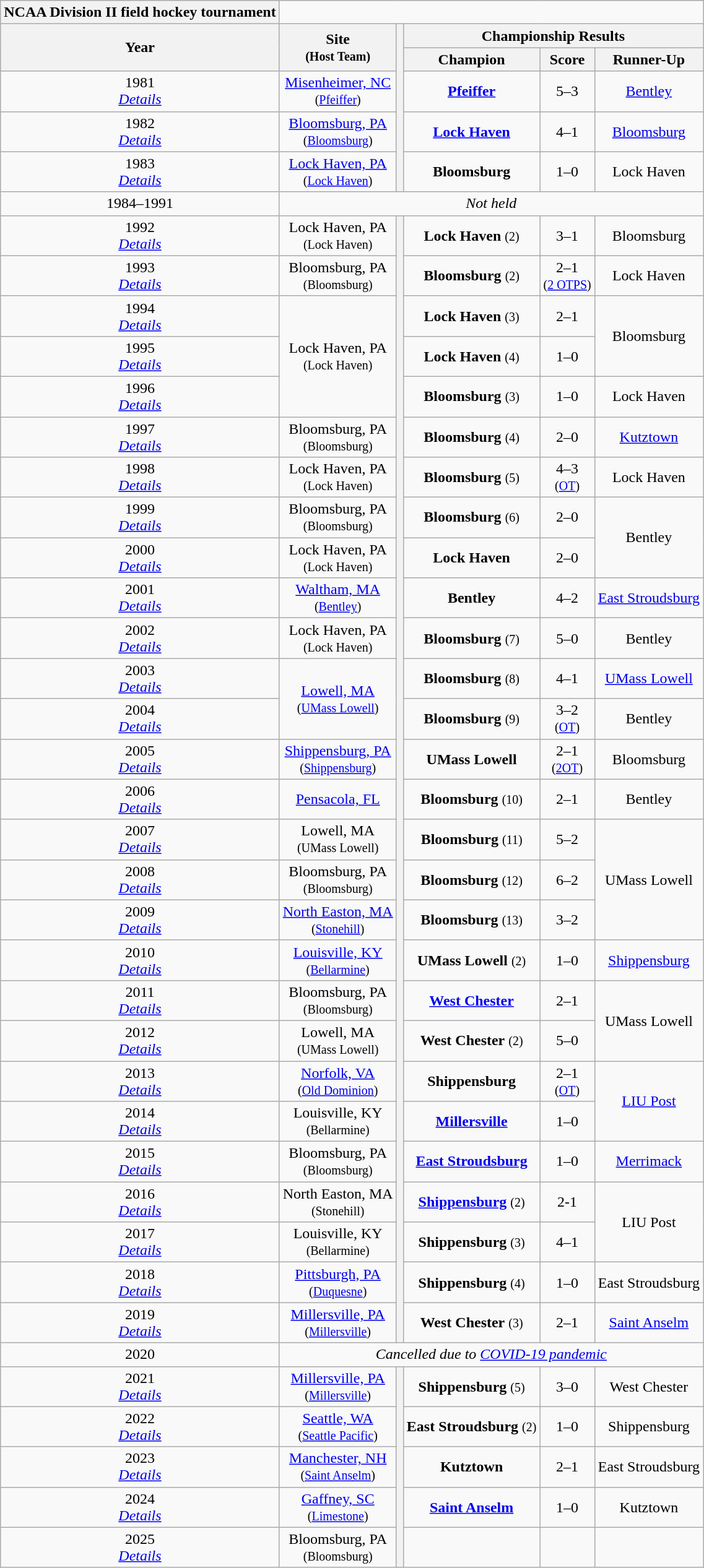<table class="wikitable" style="text-align:center">
<tr>
<th style=>NCAA Division II field hockey tournament</th>
</tr>
<tr>
<th rowspan="2">Year</th>
<th rowspan="2">Site<br><small>(Host Team)</small></th>
<th rowspan="5"></th>
<th colspan=3>Championship Results</th>
</tr>
<tr>
<th>Champion</th>
<th>Score</th>
<th>Runner-Up</th>
</tr>
<tr>
<td>1981<br><em><a href='#'>Details</a></em></td>
<td><a href='#'>Misenheimer, NC</a><br><small>(<a href='#'>Pfeiffer</a>)</small></td>
<td><strong><a href='#'>Pfeiffer</a></strong></td>
<td>5–3</td>
<td><a href='#'>Bentley</a></td>
</tr>
<tr>
<td>1982<br><em><a href='#'>Details</a></em></td>
<td><a href='#'>Bloomsburg, PA</a><br><small>(<a href='#'>Bloomsburg</a>)</small></td>
<td><strong><a href='#'>Lock Haven</a></strong></td>
<td>4–1</td>
<td><a href='#'>Bloomsburg</a></td>
</tr>
<tr>
<td>1983<br><em><a href='#'>Details</a></em></td>
<td><a href='#'>Lock Haven, PA</a><br><small>(<a href='#'>Lock Haven</a>)</small></td>
<td><strong>Bloomsburg</strong></td>
<td>1–0</td>
<td>Lock Haven</td>
</tr>
<tr>
<td>1984–1991</td>
<td colspan="6"><em>Not held</em></td>
</tr>
<tr>
<td>1992<br><em><a href='#'>Details</a></em></td>
<td>Lock Haven, PA<br><small>(Lock Haven)</small></td>
<th rowspan="28"></th>
<td><strong>Lock Haven</strong> <small>(2)</small></td>
<td>3–1</td>
<td>Bloomsburg</td>
</tr>
<tr>
<td>1993<br><em><a href='#'>Details</a></em></td>
<td>Bloomsburg, PA<br><small>(Bloomsburg)</small></td>
<td><strong>Bloomsburg</strong> <small>(2)</small></td>
<td>2–1<br><small>(<a href='#'>2 OTPS</a>)</small></td>
<td>Lock Haven</td>
</tr>
<tr>
<td>1994<br><em><a href='#'>Details</a></em></td>
<td rowspan="3">Lock Haven, PA<br><small>(Lock Haven)</small></td>
<td><strong>Lock Haven</strong> <small>(3)</small></td>
<td>2–1</td>
<td rowspan="2">Bloomsburg</td>
</tr>
<tr>
<td>1995<br><em><a href='#'>Details</a></em></td>
<td><strong>Lock Haven</strong> <small>(4)</small></td>
<td>1–0</td>
</tr>
<tr>
<td>1996<br><em><a href='#'>Details</a></em></td>
<td><strong>Bloomsburg</strong> <small>(3)</small></td>
<td>1–0</td>
<td>Lock Haven</td>
</tr>
<tr>
<td>1997<br><em><a href='#'>Details</a></em></td>
<td>Bloomsburg, PA<br><small>(Bloomsburg)</small></td>
<td><strong>Bloomsburg</strong> <small>(4)</small></td>
<td>2–0</td>
<td><a href='#'>Kutztown</a></td>
</tr>
<tr>
<td>1998<br><em><a href='#'>Details</a></em></td>
<td>Lock Haven, PA<br><small>(Lock Haven)</small></td>
<td><strong>Bloomsburg</strong> <small>(5)</small></td>
<td>4–3<br><small>(<a href='#'>OT</a>)</small></td>
<td>Lock Haven</td>
</tr>
<tr>
<td>1999<br><em><a href='#'>Details</a></em></td>
<td>Bloomsburg, PA<br><small>(Bloomsburg)</small></td>
<td><strong>Bloomsburg</strong> <small>(6)</small></td>
<td>2–0</td>
<td rowspan="2">Bentley</td>
</tr>
<tr>
<td>2000<br><em><a href='#'>Details</a></em></td>
<td>Lock Haven, PA<br><small>(Lock Haven)</small></td>
<td><strong>Lock Haven</strong></td>
<td>2–0</td>
</tr>
<tr>
<td>2001<br><em><a href='#'>Details</a></em></td>
<td><a href='#'>Waltham, MA</a><br><small>(<a href='#'>Bentley</a>)</small></td>
<td><strong>Bentley</strong></td>
<td>4–2</td>
<td><a href='#'>East Stroudsburg</a></td>
</tr>
<tr>
<td>2002<br><em><a href='#'>Details</a></em></td>
<td>Lock Haven, PA<br><small>(Lock Haven)</small></td>
<td><strong>Bloomsburg</strong> <small>(7)</small></td>
<td>5–0</td>
<td>Bentley</td>
</tr>
<tr>
<td>2003<br><em><a href='#'>Details</a></em></td>
<td rowspan="2"><a href='#'>Lowell, MA</a><br><small>(<a href='#'>UMass Lowell</a>)</small></td>
<td><strong>Bloomsburg</strong> <small>(8)</small></td>
<td>4–1</td>
<td><a href='#'>UMass Lowell</a></td>
</tr>
<tr>
<td>2004<br><em><a href='#'>Details</a></em></td>
<td><strong>Bloomsburg</strong> <small>(9)</small></td>
<td>3–2<br><small>(<a href='#'>OT</a>)</small></td>
<td>Bentley</td>
</tr>
<tr>
<td>2005<br><em><a href='#'>Details</a></em></td>
<td><a href='#'>Shippensburg, PA</a><br><small>(<a href='#'>Shippensburg</a>)</small></td>
<td><strong>UMass Lowell</strong></td>
<td>2–1<br><small>(<a href='#'>2OT</a>)</small></td>
<td>Bloomsburg</td>
</tr>
<tr>
<td>2006<br><em><a href='#'>Details</a></em></td>
<td><a href='#'>Pensacola, FL</a></td>
<td><strong>Bloomsburg</strong> <small>(10)</small></td>
<td>2–1</td>
<td>Bentley</td>
</tr>
<tr>
<td>2007<br><em><a href='#'>Details</a></em></td>
<td>Lowell, MA<br><small>(UMass Lowell)</small></td>
<td><strong>Bloomsburg</strong> <small>(11)</small></td>
<td>5–2</td>
<td rowspan="3">UMass Lowell</td>
</tr>
<tr>
<td>2008<br><em><a href='#'>Details</a></em></td>
<td>Bloomsburg, PA<br><small>(Bloomsburg)</small></td>
<td><strong>Bloomsburg</strong> <small>(12)</small></td>
<td>6–2</td>
</tr>
<tr>
<td>2009<br><em><a href='#'>Details</a></em></td>
<td><a href='#'>North Easton, MA</a><br><small>(<a href='#'>Stonehill</a>)</small></td>
<td><strong>Bloomsburg</strong> <small>(13)</small></td>
<td>3–2</td>
</tr>
<tr>
<td>2010<br><em><a href='#'>Details</a></em></td>
<td><a href='#'>Louisville, KY</a><br><small>(<a href='#'>Bellarmine</a>)</small></td>
<td><strong>UMass Lowell</strong> <small>(2)</small></td>
<td>1–0</td>
<td><a href='#'>Shippensburg</a></td>
</tr>
<tr>
<td>2011<br><em><a href='#'>Details</a></em></td>
<td>Bloomsburg, PA<br><small>(Bloomsburg)</small></td>
<td><strong><a href='#'>West Chester</a></strong></td>
<td>2–1</td>
<td rowspan="2">UMass Lowell</td>
</tr>
<tr>
<td>2012<br><em><a href='#'>Details</a></em></td>
<td>Lowell, MA<br><small>(UMass Lowell)</small></td>
<td><strong>West Chester</strong> <small>(2)</small></td>
<td>5–0</td>
</tr>
<tr>
<td>2013<br><em><a href='#'>Details</a></em></td>
<td><a href='#'>Norfolk, VA</a><br><small>(<a href='#'>Old Dominion</a>)</small></td>
<td><strong>Shippensburg</strong></td>
<td>2–1<br><small>(<a href='#'>OT</a>)</small></td>
<td rowspan="2"><a href='#'>LIU Post</a></td>
</tr>
<tr>
<td>2014<br><em><a href='#'>Details</a></em></td>
<td>Louisville, KY<br><small>(Bellarmine)</small></td>
<td><strong><a href='#'>Millersville</a></strong></td>
<td>1–0</td>
</tr>
<tr>
<td>2015<br><em><a href='#'>Details</a></em></td>
<td>Bloomsburg, PA<br><small>(Bloomsburg)</small></td>
<td><strong><a href='#'>East Stroudsburg</a></strong></td>
<td>1–0</td>
<td><a href='#'>Merrimack</a></td>
</tr>
<tr>
<td>2016<br><em><a href='#'>Details</a></em></td>
<td>North Easton, MA<br><small>(Stonehill)</small></td>
<td><strong><a href='#'>Shippensburg</a></strong> <small>(2)</small></td>
<td>2-1</td>
<td rowspan="2">LIU Post</td>
</tr>
<tr>
<td>2017<br><em><a href='#'>Details</a></em></td>
<td>Louisville, KY<br><small>(Bellarmine)</small></td>
<td><strong>Shippensburg</strong> <small>(3)</small></td>
<td>4–1</td>
</tr>
<tr>
<td>2018<br><em><a href='#'>Details</a></em></td>
<td><a href='#'>Pittsburgh, PA</a><br><small>(<a href='#'>Duquesne</a>)</small></td>
<td><strong>Shippensburg</strong> <small>(4)</small></td>
<td>1–0</td>
<td>East Stroudsburg</td>
</tr>
<tr>
<td>2019<br><em><a href='#'>Details</a></em></td>
<td><a href='#'>Millersville, PA</a><br><small>(<a href='#'>Millersville</a>)</small></td>
<td><strong>West Chester</strong> <small>(3)</small></td>
<td>2–1</td>
<td><a href='#'>Saint Anselm</a></td>
</tr>
<tr>
<td>2020</td>
<td colspan=5><em>Cancelled due to <a href='#'>COVID-19 pandemic</a></em></td>
</tr>
<tr>
<td>2021<br><em><a href='#'>Details</a></em></td>
<td><a href='#'>Millersville, PA</a><br><small>(<a href='#'>Millersville</a>)</small></td>
<th rowspan="5"></th>
<td><strong>Shippensburg</strong> <small>(5)</small></td>
<td>3–0</td>
<td>West Chester</td>
</tr>
<tr>
<td>2022<br><em><a href='#'>Details</a></em></td>
<td><a href='#'>Seattle, WA</a><br><small>(<a href='#'>Seattle Pacific</a>)</small></td>
<td><strong>East Stroudsburg</strong> <small>(2)</small></td>
<td>1–0</td>
<td>Shippensburg</td>
</tr>
<tr>
<td>2023<br><em><a href='#'>Details</a></em></td>
<td><a href='#'>Manchester, NH</a><br><small>(<a href='#'>Saint Anselm</a>)</small></td>
<td><strong>Kutztown</strong></td>
<td>2–1</td>
<td>East Stroudsburg</td>
</tr>
<tr>
<td>2024<br><em><a href='#'>Details</a></em></td>
<td><a href='#'>Gaffney, SC</a><br><small>(<a href='#'>Limestone</a>)</small></td>
<td><strong><a href='#'>Saint Anselm</a></strong></td>
<td>1–0</td>
<td>Kutztown</td>
</tr>
<tr>
<td>2025<br><em><a href='#'>Details</a></em></td>
<td>Bloomsburg, PA<br><small>(Bloomsburg)</small></td>
<td></td>
<td></td>
<td></td>
</tr>
</table>
